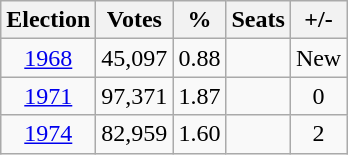<table class=wikitable style=text-align:center>
<tr>
<th>Election</th>
<th>Votes</th>
<th>%</th>
<th>Seats</th>
<th>+/-</th>
</tr>
<tr>
<td><a href='#'>1968</a></td>
<td>45,097</td>
<td>0.88</td>
<td></td>
<td>New</td>
</tr>
<tr>
<td><a href='#'>1971</a></td>
<td>97,371</td>
<td>1.87</td>
<td></td>
<td> 0</td>
</tr>
<tr>
<td><a href='#'>1974</a></td>
<td>82,959</td>
<td>1.60</td>
<td></td>
<td> 2</td>
</tr>
</table>
